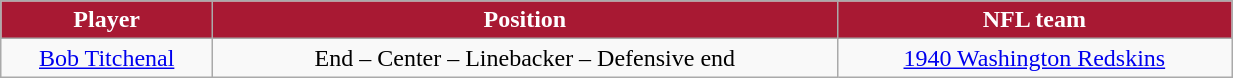<table class="wikitable" width="65%">
<tr align="center" style="background:#A81933;color:#FFFFFF;">
<td><strong>Player</strong></td>
<td><strong>Position</strong></td>
<td><strong>NFL team</strong></td>
</tr>
<tr align="center" bgcolor="">
<td><a href='#'>Bob Titchenal</a></td>
<td>End – Center – Linebacker – Defensive end</td>
<td><a href='#'>1940 Washington Redskins</a></td>
</tr>
</table>
